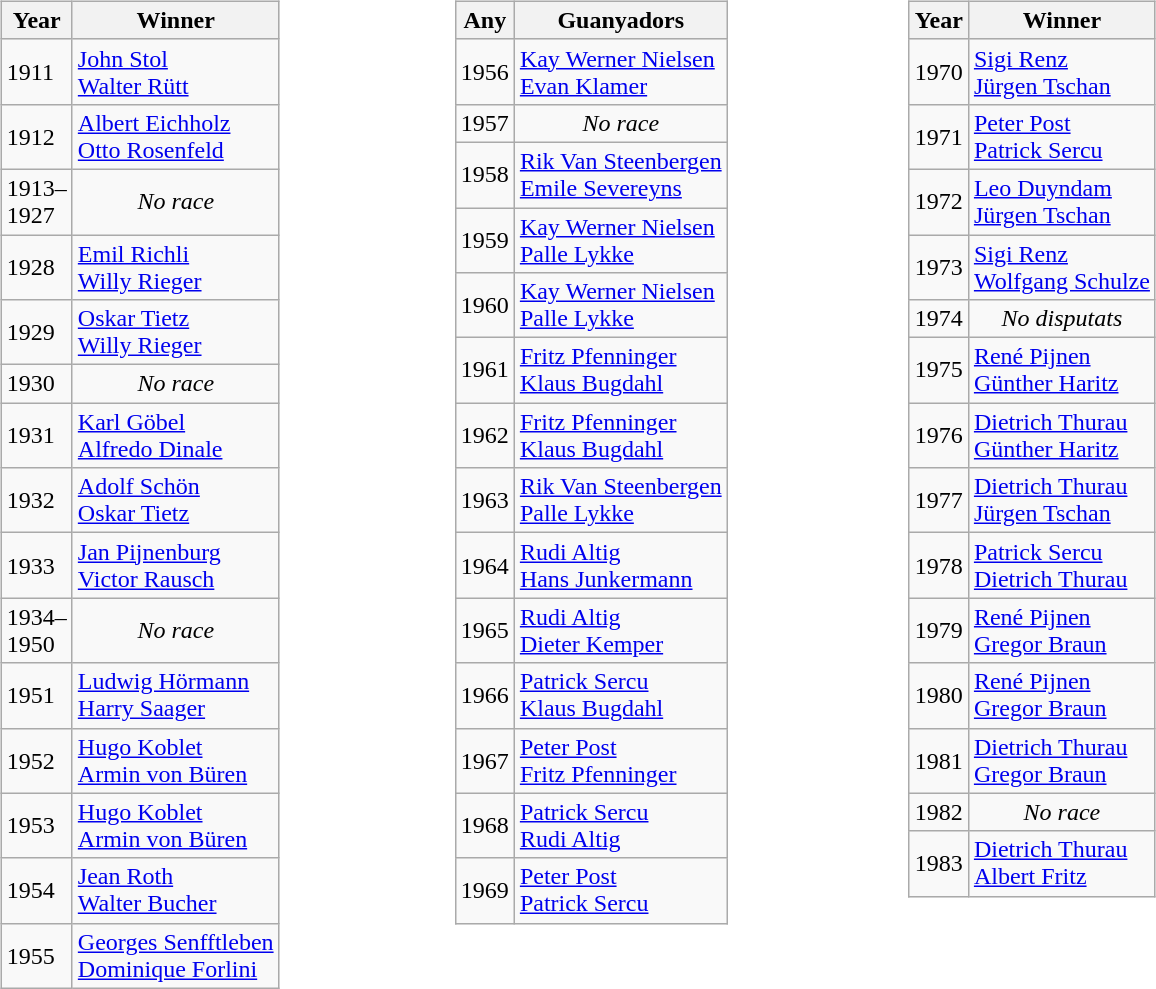<table width="72%">
<tr>
<td valign="top" width="24%"><br><table class="wikitable">
<tr style="background:#efefef;">
<th>Year</th>
<th>Winner</th>
</tr>
<tr>
<td>1911</td>
<td> <a href='#'>John Stol</a> <br>  <a href='#'>Walter Rütt</a></td>
</tr>
<tr>
<td>1912</td>
<td> <a href='#'>Albert Eichholz</a> <br>  <a href='#'>Otto Rosenfeld</a></td>
</tr>
<tr>
<td>1913–<br>1927</td>
<td align=center><em>No race</em></td>
</tr>
<tr>
<td>1928</td>
<td> <a href='#'>Emil Richli</a> <br>  <a href='#'>Willy Rieger</a></td>
</tr>
<tr>
<td>1929</td>
<td> <a href='#'>Oskar Tietz</a> <br>  <a href='#'>Willy Rieger</a></td>
</tr>
<tr>
<td>1930</td>
<td align=center><em>No race</em></td>
</tr>
<tr>
<td>1931</td>
<td> <a href='#'>Karl Göbel</a> <br>  <a href='#'>Alfredo Dinale</a></td>
</tr>
<tr>
<td>1932</td>
<td> <a href='#'>Adolf Schön</a> <br>  <a href='#'>Oskar Tietz</a></td>
</tr>
<tr>
<td>1933</td>
<td> <a href='#'>Jan Pijnenburg</a> <br>  <a href='#'>Victor Rausch</a></td>
</tr>
<tr>
<td>1934–<br>1950</td>
<td align=center><em>No race</em></td>
</tr>
<tr>
<td>1951</td>
<td> <a href='#'>Ludwig Hörmann</a> <br>  <a href='#'>Harry Saager</a></td>
</tr>
<tr>
<td>1952</td>
<td> <a href='#'>Hugo Koblet</a> <br>  <a href='#'>Armin von Büren</a></td>
</tr>
<tr>
<td>1953</td>
<td> <a href='#'>Hugo Koblet</a> <br>  <a href='#'>Armin von Büren</a></td>
</tr>
<tr>
<td>1954</td>
<td> <a href='#'>Jean Roth</a> <br>  <a href='#'>Walter Bucher</a></td>
</tr>
<tr>
<td>1955</td>
<td> <a href='#'>Georges Senfftleben</a> <br>  <a href='#'>Dominique Forlini</a></td>
</tr>
</table>
</td>
<td valign="top" width="24%"><br><table class="wikitable">
<tr style="background:#efefef;">
<th>Any</th>
<th>Guanyadors</th>
</tr>
<tr>
<td>1956</td>
<td> <a href='#'>Kay Werner Nielsen</a> <br>  <a href='#'>Evan Klamer</a></td>
</tr>
<tr>
<td>1957</td>
<td align=center><em>No race</em></td>
</tr>
<tr>
<td>1958</td>
<td> <a href='#'>Rik Van Steenbergen</a> <br>  <a href='#'>Emile Severeyns</a></td>
</tr>
<tr>
<td>1959</td>
<td> <a href='#'>Kay Werner Nielsen</a> <br>  <a href='#'>Palle Lykke</a></td>
</tr>
<tr>
<td>1960</td>
<td> <a href='#'>Kay Werner Nielsen</a> <br>  <a href='#'>Palle Lykke</a></td>
</tr>
<tr>
<td>1961</td>
<td> <a href='#'>Fritz Pfenninger</a> <br>  <a href='#'>Klaus Bugdahl</a></td>
</tr>
<tr>
<td>1962</td>
<td> <a href='#'>Fritz Pfenninger</a> <br>  <a href='#'>Klaus Bugdahl</a></td>
</tr>
<tr>
<td>1963</td>
<td> <a href='#'>Rik Van Steenbergen</a> <br>  <a href='#'>Palle Lykke</a></td>
</tr>
<tr>
<td>1964</td>
<td> <a href='#'>Rudi Altig</a> <br>  <a href='#'>Hans Junkermann</a></td>
</tr>
<tr>
<td>1965</td>
<td> <a href='#'>Rudi Altig</a> <br>  <a href='#'>Dieter Kemper</a></td>
</tr>
<tr>
<td>1966</td>
<td> <a href='#'>Patrick Sercu</a> <br>  <a href='#'>Klaus Bugdahl</a></td>
</tr>
<tr>
<td>1967</td>
<td> <a href='#'>Peter Post</a> <br>  <a href='#'>Fritz Pfenninger</a></td>
</tr>
<tr>
<td>1968</td>
<td> <a href='#'>Patrick Sercu</a> <br>  <a href='#'>Rudi Altig</a></td>
</tr>
<tr>
<td>1969</td>
<td> <a href='#'>Peter Post</a> <br>  <a href='#'>Patrick Sercu</a></td>
</tr>
</table>
</td>
<td valign="top" width="24%"><br><table class="wikitable">
<tr style="background:#efefef;">
<th>Year</th>
<th>Winner</th>
</tr>
<tr>
<td>1970</td>
<td> <a href='#'>Sigi Renz</a> <br>  <a href='#'>Jürgen Tschan</a></td>
</tr>
<tr>
<td>1971</td>
<td> <a href='#'>Peter Post</a> <br>  <a href='#'>Patrick Sercu</a></td>
</tr>
<tr>
<td>1972</td>
<td> <a href='#'>Leo Duyndam</a> <br>  <a href='#'>Jürgen Tschan</a></td>
</tr>
<tr>
<td>1973</td>
<td> <a href='#'>Sigi Renz</a> <br>  <a href='#'>Wolfgang Schulze</a></td>
</tr>
<tr>
<td>1974</td>
<td align=center><em>No disputats</em></td>
</tr>
<tr>
<td>1975</td>
<td> <a href='#'>René Pijnen</a> <br>  <a href='#'>Günther Haritz</a></td>
</tr>
<tr>
<td>1976</td>
<td> <a href='#'>Dietrich Thurau</a> <br>  <a href='#'>Günther Haritz</a></td>
</tr>
<tr>
<td>1977</td>
<td> <a href='#'>Dietrich Thurau</a> <br>  <a href='#'>Jürgen Tschan</a></td>
</tr>
<tr>
<td>1978</td>
<td> <a href='#'>Patrick Sercu</a> <br>  <a href='#'>Dietrich Thurau</a></td>
</tr>
<tr>
<td>1979</td>
<td> <a href='#'>René Pijnen</a> <br>  <a href='#'>Gregor Braun</a></td>
</tr>
<tr>
<td>1980</td>
<td> <a href='#'>René Pijnen</a> <br>  <a href='#'>Gregor Braun</a></td>
</tr>
<tr>
<td>1981</td>
<td> <a href='#'>Dietrich Thurau</a> <br>  <a href='#'>Gregor Braun</a></td>
</tr>
<tr>
<td>1982</td>
<td align=center><em>No race</em></td>
</tr>
<tr>
<td>1983</td>
<td> <a href='#'>Dietrich Thurau</a> <br>  <a href='#'>Albert Fritz</a></td>
</tr>
</table>
</td>
</tr>
</table>
